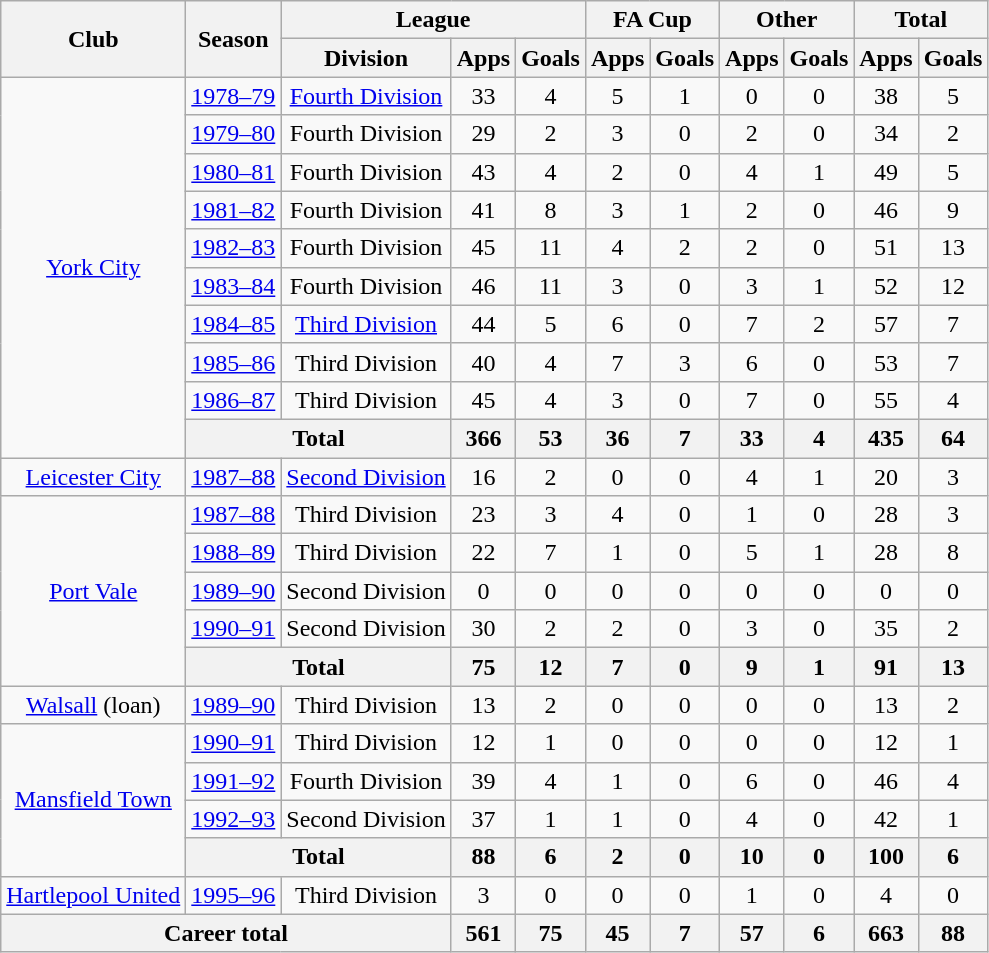<table class="wikitable" style="text-align: center;">
<tr>
<th rowspan="2">Club</th>
<th rowspan="2">Season</th>
<th colspan="3">League</th>
<th colspan="2">FA Cup</th>
<th colspan="2">Other</th>
<th colspan="2">Total</th>
</tr>
<tr>
<th>Division</th>
<th>Apps</th>
<th>Goals</th>
<th>Apps</th>
<th>Goals</th>
<th>Apps</th>
<th>Goals</th>
<th>Apps</th>
<th>Goals</th>
</tr>
<tr>
<td rowspan="10"><a href='#'>York City</a></td>
<td><a href='#'>1978–79</a></td>
<td><a href='#'>Fourth Division</a></td>
<td>33</td>
<td>4</td>
<td>5</td>
<td>1</td>
<td>0</td>
<td>0</td>
<td>38</td>
<td>5</td>
</tr>
<tr>
<td><a href='#'>1979–80</a></td>
<td>Fourth Division</td>
<td>29</td>
<td>2</td>
<td>3</td>
<td>0</td>
<td>2</td>
<td>0</td>
<td>34</td>
<td>2</td>
</tr>
<tr>
<td><a href='#'>1980–81</a></td>
<td>Fourth Division</td>
<td>43</td>
<td>4</td>
<td>2</td>
<td>0</td>
<td>4</td>
<td>1</td>
<td>49</td>
<td>5</td>
</tr>
<tr>
<td><a href='#'>1981–82</a></td>
<td>Fourth Division</td>
<td>41</td>
<td>8</td>
<td>3</td>
<td>1</td>
<td>2</td>
<td>0</td>
<td>46</td>
<td>9</td>
</tr>
<tr>
<td><a href='#'>1982–83</a></td>
<td>Fourth Division</td>
<td>45</td>
<td>11</td>
<td>4</td>
<td>2</td>
<td>2</td>
<td>0</td>
<td>51</td>
<td>13</td>
</tr>
<tr>
<td><a href='#'>1983–84</a></td>
<td>Fourth Division</td>
<td>46</td>
<td>11</td>
<td>3</td>
<td>0</td>
<td>3</td>
<td>1</td>
<td>52</td>
<td>12</td>
</tr>
<tr>
<td><a href='#'>1984–85</a></td>
<td><a href='#'>Third Division</a></td>
<td>44</td>
<td>5</td>
<td>6</td>
<td>0</td>
<td>7</td>
<td>2</td>
<td>57</td>
<td>7</td>
</tr>
<tr>
<td><a href='#'>1985–86</a></td>
<td>Third Division</td>
<td>40</td>
<td>4</td>
<td>7</td>
<td>3</td>
<td>6</td>
<td>0</td>
<td>53</td>
<td>7</td>
</tr>
<tr>
<td><a href='#'>1986–87</a></td>
<td>Third Division</td>
<td>45</td>
<td>4</td>
<td>3</td>
<td>0</td>
<td>7</td>
<td>0</td>
<td>55</td>
<td>4</td>
</tr>
<tr>
<th colspan="2">Total</th>
<th>366</th>
<th>53</th>
<th>36</th>
<th>7</th>
<th>33</th>
<th>4</th>
<th>435</th>
<th>64</th>
</tr>
<tr>
<td><a href='#'>Leicester City</a></td>
<td><a href='#'>1987–88</a></td>
<td><a href='#'>Second Division</a></td>
<td>16</td>
<td>2</td>
<td>0</td>
<td>0</td>
<td>4</td>
<td>1</td>
<td>20</td>
<td>3</td>
</tr>
<tr>
<td rowspan="5"><a href='#'>Port Vale</a></td>
<td><a href='#'>1987–88</a></td>
<td>Third Division</td>
<td>23</td>
<td>3</td>
<td>4</td>
<td>0</td>
<td>1</td>
<td>0</td>
<td>28</td>
<td>3</td>
</tr>
<tr>
<td><a href='#'>1988–89</a></td>
<td>Third Division</td>
<td>22</td>
<td>7</td>
<td>1</td>
<td>0</td>
<td>5</td>
<td>1</td>
<td>28</td>
<td>8</td>
</tr>
<tr>
<td><a href='#'>1989–90</a></td>
<td>Second Division</td>
<td>0</td>
<td>0</td>
<td>0</td>
<td>0</td>
<td>0</td>
<td>0</td>
<td>0</td>
<td>0</td>
</tr>
<tr>
<td><a href='#'>1990–91</a></td>
<td>Second Division</td>
<td>30</td>
<td>2</td>
<td>2</td>
<td>0</td>
<td>3</td>
<td>0</td>
<td>35</td>
<td>2</td>
</tr>
<tr>
<th colspan="2">Total</th>
<th>75</th>
<th>12</th>
<th>7</th>
<th>0</th>
<th>9</th>
<th>1</th>
<th>91</th>
<th>13</th>
</tr>
<tr>
<td><a href='#'>Walsall</a> (loan)</td>
<td><a href='#'>1989–90</a></td>
<td>Third Division</td>
<td>13</td>
<td>2</td>
<td>0</td>
<td>0</td>
<td>0</td>
<td>0</td>
<td>13</td>
<td>2</td>
</tr>
<tr>
<td rowspan="4"><a href='#'>Mansfield Town</a></td>
<td><a href='#'>1990–91</a></td>
<td>Third Division</td>
<td>12</td>
<td>1</td>
<td>0</td>
<td>0</td>
<td>0</td>
<td>0</td>
<td>12</td>
<td>1</td>
</tr>
<tr>
<td><a href='#'>1991–92</a></td>
<td>Fourth Division</td>
<td>39</td>
<td>4</td>
<td>1</td>
<td>0</td>
<td>6</td>
<td>0</td>
<td>46</td>
<td>4</td>
</tr>
<tr>
<td><a href='#'>1992–93</a></td>
<td>Second Division</td>
<td>37</td>
<td>1</td>
<td>1</td>
<td>0</td>
<td>4</td>
<td>0</td>
<td>42</td>
<td>1</td>
</tr>
<tr>
<th colspan="2">Total</th>
<th>88</th>
<th>6</th>
<th>2</th>
<th>0</th>
<th>10</th>
<th>0</th>
<th>100</th>
<th>6</th>
</tr>
<tr>
<td><a href='#'>Hartlepool United</a></td>
<td><a href='#'>1995–96</a></td>
<td>Third Division</td>
<td>3</td>
<td>0</td>
<td>0</td>
<td>0</td>
<td>1</td>
<td>0</td>
<td>4</td>
<td>0</td>
</tr>
<tr>
<th colspan="3">Career total</th>
<th>561</th>
<th>75</th>
<th>45</th>
<th>7</th>
<th>57</th>
<th>6</th>
<th>663</th>
<th>88</th>
</tr>
</table>
